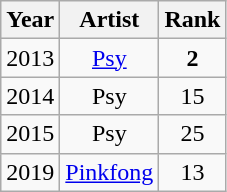<table class="wikitable sortable" style="text-align:center">
<tr>
<th>Year</th>
<th>Artist</th>
<th>Rank</th>
</tr>
<tr>
<td>2013</td>
<td><a href='#'>Psy</a></td>
<td><span><strong>2</strong></span></td>
</tr>
<tr>
<td>2014</td>
<td>Psy</td>
<td>15</td>
</tr>
<tr>
<td>2015</td>
<td>Psy</td>
<td>25</td>
</tr>
<tr>
<td>2019</td>
<td><a href='#'>Pinkfong</a></td>
<td>13</td>
</tr>
</table>
